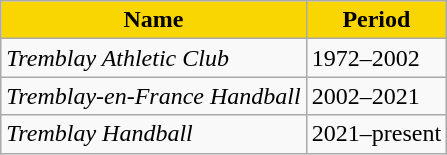<table class="wikitable" style="text-align: left">
<tr>
<th style="color:black; background:#FaD600">Name</th>
<th style="color:black; background:#FaD600">Period</th>
</tr>
<tr>
<td align=left><em>Tremblay Athletic Club</em></td>
<td>1972–2002</td>
</tr>
<tr>
<td align=left><em>Tremblay-en-France Handball</em></td>
<td>2002–2021</td>
</tr>
<tr>
<td align=left><em>Tremblay Handball</em></td>
<td>2021–present</td>
</tr>
</table>
